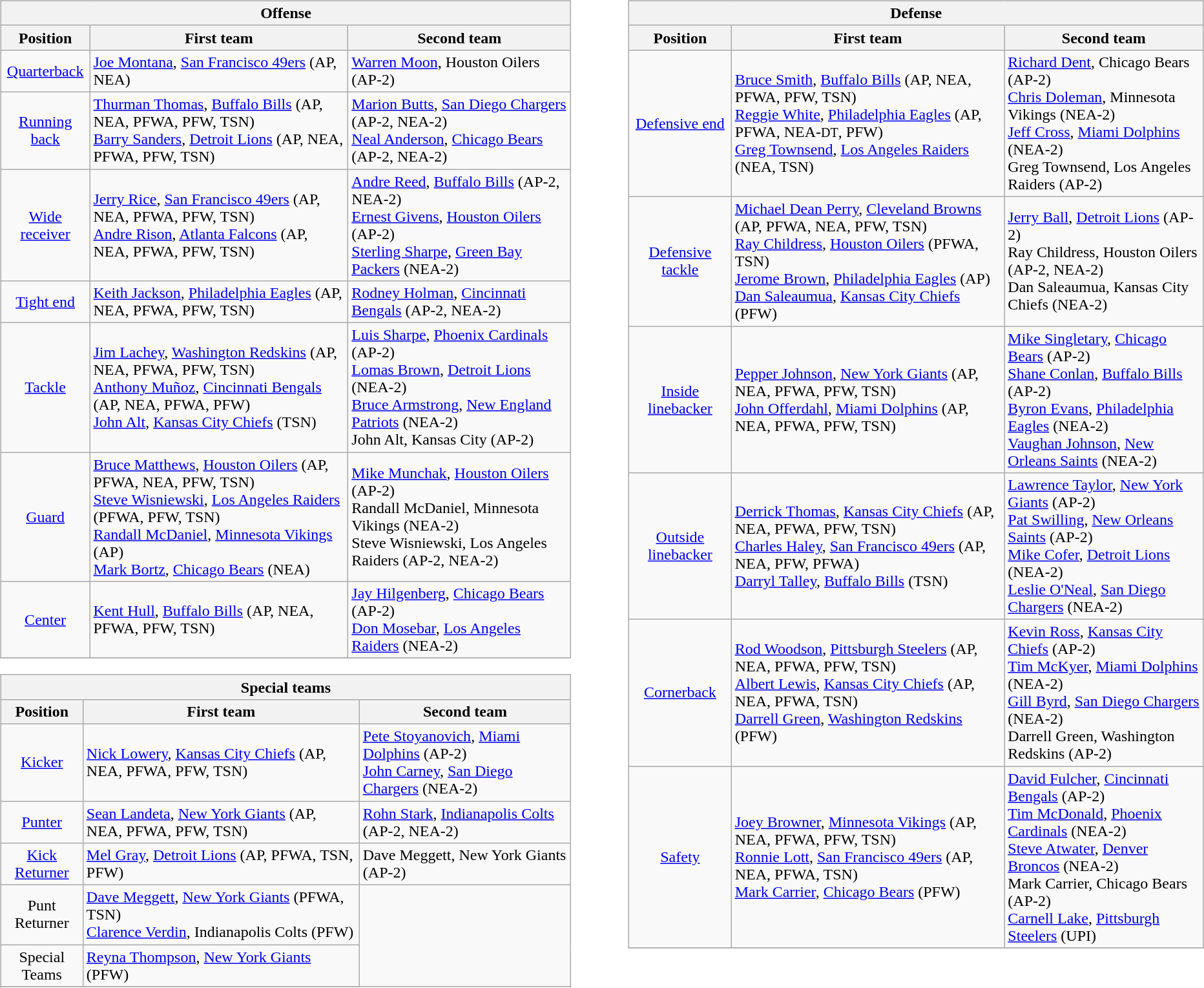<table border=0>
<tr valign="top">
<td><br><table class="wikitable">
<tr>
<th colspan=3>Offense</th>
</tr>
<tr>
<th>Position</th>
<th>First team</th>
<th>Second team</th>
</tr>
<tr>
<td align=center><a href='#'>Quarterback</a></td>
<td><a href='#'>Joe Montana</a>, <a href='#'>San Francisco 49ers</a> (AP, NEA)</td>
<td><a href='#'>Warren Moon</a>, Houston Oilers (AP-2)</td>
</tr>
<tr>
<td align=center><a href='#'>Running back</a></td>
<td><a href='#'>Thurman Thomas</a>, <a href='#'>Buffalo Bills</a> (AP, NEA, PFWA, PFW, TSN)<br><a href='#'>Barry Sanders</a>, <a href='#'>Detroit Lions</a> (AP, NEA, PFWA, PFW, TSN)</td>
<td><a href='#'>Marion Butts</a>, <a href='#'>San Diego Chargers</a> (AP-2, NEA-2)<br><a href='#'>Neal Anderson</a>, <a href='#'>Chicago Bears</a> (AP-2, NEA-2)</td>
</tr>
<tr>
<td align=center><a href='#'>Wide receiver</a></td>
<td><a href='#'>Jerry Rice</a>, <a href='#'>San Francisco 49ers</a> (AP, NEA, PFWA, PFW, TSN)<br><a href='#'>Andre Rison</a>, <a href='#'>Atlanta Falcons</a> (AP, NEA, PFWA, PFW, TSN)</td>
<td><a href='#'>Andre Reed</a>, <a href='#'>Buffalo Bills</a> (AP-2, NEA-2) <br><a href='#'>Ernest Givens</a>, <a href='#'>Houston Oilers</a> (AP-2)<br><a href='#'>Sterling Sharpe</a>, <a href='#'>Green Bay Packers</a> (NEA-2)</td>
</tr>
<tr>
<td align=center><a href='#'>Tight end</a></td>
<td><a href='#'>Keith Jackson</a>, <a href='#'>Philadelphia Eagles</a> (AP, NEA, PFWA, PFW, TSN)</td>
<td><a href='#'>Rodney Holman</a>, <a href='#'>Cincinnati Bengals</a> (AP-2, NEA-2)</td>
</tr>
<tr>
<td align=center><a href='#'>Tackle</a></td>
<td><a href='#'>Jim Lachey</a>, <a href='#'>Washington Redskins</a> (AP, NEA, PFWA, PFW, TSN)<br> <a href='#'>Anthony Muñoz</a>, <a href='#'>Cincinnati Bengals</a> (AP, NEA, PFWA, PFW) <br><a href='#'>John Alt</a>, <a href='#'>Kansas City Chiefs</a> (TSN)</td>
<td><a href='#'>Luis Sharpe</a>, <a href='#'>Phoenix Cardinals</a> (AP-2)  <br><a href='#'>Lomas Brown</a>, <a href='#'>Detroit Lions</a> (NEA-2) <br><a href='#'>Bruce Armstrong</a>, <a href='#'>New England Patriots</a> (NEA-2)<br>John Alt, Kansas City (AP-2)</td>
</tr>
<tr>
<td align=center><a href='#'>Guard</a></td>
<td><a href='#'>Bruce Matthews</a>, <a href='#'>Houston Oilers</a> (AP, PFWA, NEA, PFW, TSN)<br><a href='#'>Steve Wisniewski</a>, <a href='#'>Los Angeles Raiders</a> (PFWA, PFW, TSN) <br> <a href='#'>Randall McDaniel</a>, <a href='#'>Minnesota Vikings</a> (AP)<br><a href='#'>Mark Bortz</a>, <a href='#'>Chicago Bears</a> (NEA)</td>
<td><a href='#'>Mike Munchak</a>, <a href='#'>Houston Oilers</a> (AP-2)<br> Randall McDaniel, Minnesota Vikings (NEA-2)<br>Steve Wisniewski, Los Angeles Raiders (AP-2, NEA-2)</td>
</tr>
<tr>
<td align=center><a href='#'>Center</a></td>
<td><a href='#'>Kent Hull</a>, <a href='#'>Buffalo Bills</a> (AP, NEA, PFWA, PFW, TSN)</td>
<td><a href='#'>Jay Hilgenberg</a>, <a href='#'>Chicago Bears</a> (AP-2)<br><a href='#'>Don Mosebar</a>, <a href='#'>Los Angeles Raiders</a> (NEA-2)</td>
</tr>
<tr>
</tr>
</table>
<table class="wikitable">
<tr>
<th colspan=3>Special teams</th>
</tr>
<tr>
<th>Position</th>
<th>First team</th>
<th>Second team</th>
</tr>
<tr>
<td align=center><a href='#'>Kicker</a></td>
<td><a href='#'>Nick Lowery</a>, <a href='#'>Kansas City Chiefs</a> (AP, NEA, PFWA, PFW, TSN)</td>
<td><a href='#'>Pete Stoyanovich</a>, <a href='#'>Miami Dolphins</a> (AP-2) <br><a href='#'>John Carney</a>, <a href='#'>San Diego Chargers</a> (NEA-2)</td>
</tr>
<tr>
<td align=center><a href='#'>Punter</a></td>
<td><a href='#'>Sean Landeta</a>, <a href='#'>New York Giants</a> (AP, NEA, PFWA, PFW, TSN)</td>
<td><a href='#'>Rohn Stark</a>, <a href='#'>Indianapolis Colts</a> (AP-2, NEA-2)</td>
</tr>
<tr>
<td align=center><a href='#'>Kick Returner</a></td>
<td><a href='#'>Mel Gray</a>, <a href='#'>Detroit Lions</a> (AP, PFWA, TSN, PFW)</td>
<td>Dave Meggett, New York Giants (AP-2)</td>
</tr>
<tr>
<td align=center>Punt Returner</td>
<td><a href='#'>Dave Meggett</a>, <a href='#'>New York Giants</a> (PFWA, TSN)<br><a href='#'>Clarence Verdin</a>, Indianapolis Colts (PFW)</td>
</tr>
<tr>
<td align=center>Special Teams</td>
<td><a href='#'>Reyna Thompson</a>, <a href='#'>New York Giants</a> (PFW)</td>
</tr>
<tr>
</tr>
<tr>
</tr>
</table>
</td>
<td style="padding-left:40px;"><br><table class="wikitable">
<tr>
<th colspan=3>Defense</th>
</tr>
<tr>
<th>Position</th>
<th>First team</th>
<th>Second team</th>
</tr>
<tr>
<td align=center><a href='#'>Defensive end</a></td>
<td><a href='#'>Bruce Smith</a>, <a href='#'>Buffalo Bills</a> (AP, NEA, PFWA, PFW, TSN)<br><a href='#'>Reggie White</a>, <a href='#'>Philadelphia Eagles</a> (AP, PFWA, NEA-<small>DT</small>, PFW)<br><a href='#'>Greg Townsend</a>, <a href='#'>Los Angeles Raiders</a> (NEA, TSN)</td>
<td><a href='#'>Richard Dent</a>, Chicago Bears (AP-2)<br><a href='#'>Chris Doleman</a>, Minnesota Vikings (NEA-2)<br><a href='#'>Jeff Cross</a>, <a href='#'>Miami Dolphins</a> (NEA-2)<br>Greg Townsend, Los Angeles Raiders (AP-2)</td>
</tr>
<tr>
<td align=center><a href='#'>Defensive tackle</a></td>
<td><a href='#'>Michael Dean Perry</a>, <a href='#'>Cleveland Browns</a> (AP, PFWA, NEA, PFW, TSN) <br><a href='#'>Ray Childress</a>, <a href='#'>Houston Oilers</a> (PFWA, TSN) <br> <a href='#'>Jerome Brown</a>, <a href='#'>Philadelphia Eagles</a> (AP)<br><a href='#'>Dan Saleaumua</a>, <a href='#'>Kansas City Chiefs</a> (PFW)</td>
<td><a href='#'>Jerry Ball</a>, <a href='#'>Detroit Lions</a> (AP-2)<br>Ray Childress, Houston Oilers (AP-2, NEA-2)<br>Dan Saleaumua, Kansas City Chiefs (NEA-2)</td>
</tr>
<tr>
<td align=center><a href='#'>Inside linebacker</a></td>
<td><a href='#'>Pepper Johnson</a>, <a href='#'>New York Giants</a> (AP, NEA, PFWA, PFW, TSN)<br><a href='#'>John Offerdahl</a>, <a href='#'>Miami Dolphins</a> (AP, NEA, PFWA, PFW, TSN)</td>
<td><a href='#'>Mike Singletary</a>, <a href='#'>Chicago Bears</a> (AP-2)<br><a href='#'>Shane Conlan</a>, <a href='#'>Buffalo Bills</a> (AP-2)<br><a href='#'>Byron Evans</a>, <a href='#'>Philadelphia Eagles</a> (NEA-2) <br><a href='#'>Vaughan Johnson</a>, <a href='#'>New Orleans Saints</a> (NEA-2)</td>
</tr>
<tr>
<td align=center><a href='#'>Outside linebacker</a></td>
<td><a href='#'>Derrick Thomas</a>, <a href='#'>Kansas City Chiefs</a> (AP, NEA, PFWA, PFW, TSN)  <br> <a href='#'>Charles Haley</a>, <a href='#'>San Francisco 49ers</a> (AP, NEA, PFW, PFWA)<br><a href='#'>Darryl Talley</a>, <a href='#'>Buffalo Bills</a> (TSN)</td>
<td><a href='#'>Lawrence Taylor</a>, <a href='#'>New York Giants</a> (AP-2) <br> <a href='#'>Pat Swilling</a>, <a href='#'>New Orleans Saints</a> (AP-2)<br><a href='#'>Mike Cofer</a>, <a href='#'>Detroit Lions</a> (NEA-2) <br> <a href='#'>Leslie O'Neal</a>, <a href='#'>San Diego Chargers</a> (NEA-2)</td>
</tr>
<tr>
<td align=center><a href='#'>Cornerback</a></td>
<td><a href='#'>Rod Woodson</a>, <a href='#'>Pittsburgh Steelers</a> (AP, NEA, PFWA, PFW, TSN)<br> <a href='#'>Albert Lewis</a>, <a href='#'>Kansas City Chiefs</a> (AP, NEA, PFWA, TSN)<br> <a href='#'>Darrell Green</a>, <a href='#'>Washington Redskins</a> (PFW)</td>
<td><a href='#'>Kevin Ross</a>, <a href='#'>Kansas City Chiefs</a> (AP-2)<br><a href='#'>Tim McKyer</a>, <a href='#'>Miami Dolphins</a> (NEA-2)<br><a href='#'>Gill Byrd</a>, <a href='#'>San Diego Chargers</a> (NEA-2)<br>Darrell Green, Washington Redskins (AP-2)</td>
</tr>
<tr>
<td align=center><a href='#'>Safety</a></td>
<td><a href='#'>Joey Browner</a>, <a href='#'>Minnesota Vikings</a> (AP, NEA, PFWA, PFW, TSN) <br> <a href='#'>Ronnie Lott</a>, <a href='#'>San Francisco 49ers</a> (AP, NEA, PFWA, TSN) <br> <a href='#'>Mark Carrier</a>, <a href='#'>Chicago Bears</a> (PFW)</td>
<td><a href='#'>David Fulcher</a>, <a href='#'>Cincinnati Bengals</a> (AP-2)<br><a href='#'>Tim McDonald</a>, <a href='#'>Phoenix Cardinals</a> (NEA-2)<br> <a href='#'>Steve Atwater</a>, <a href='#'>Denver Broncos</a> (NEA-2) <br> Mark Carrier, Chicago Bears (AP-2) <br> <a href='#'>Carnell Lake</a>, <a href='#'>Pittsburgh Steelers</a> (UPI)</td>
</tr>
<tr>
</tr>
</table>
</td>
</tr>
</table>
